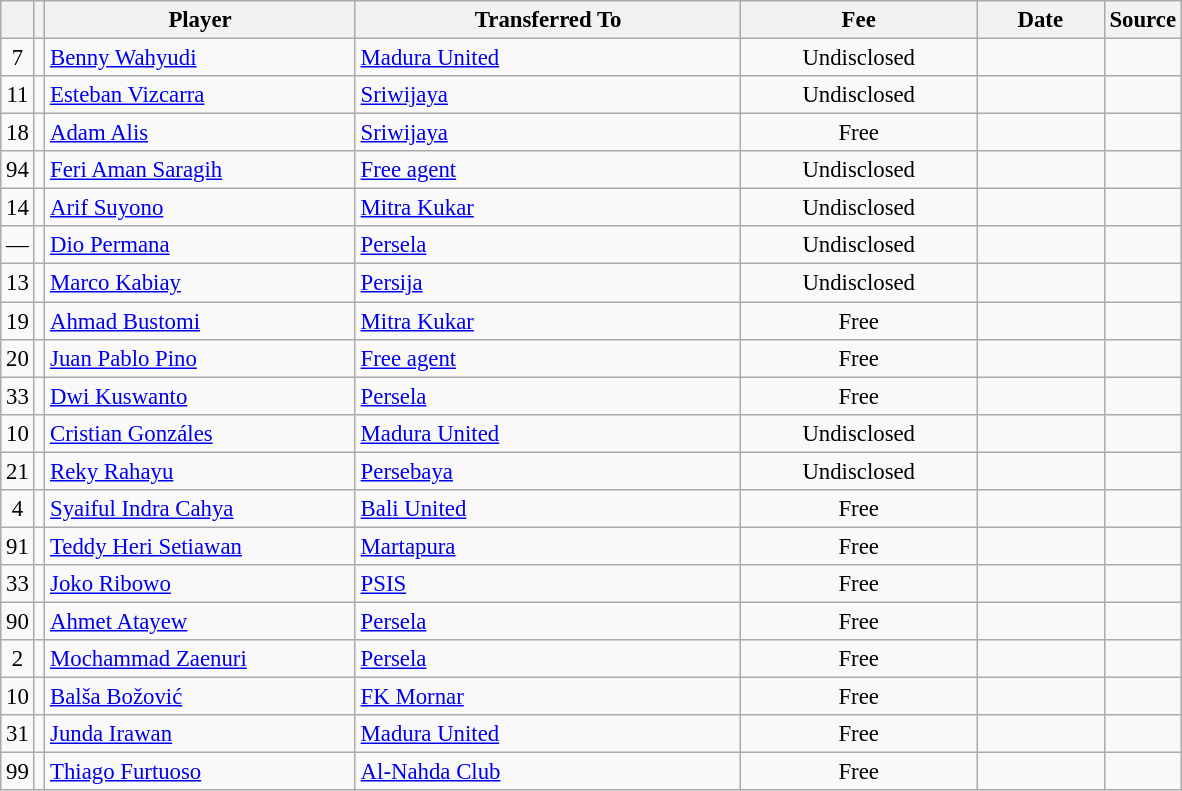<table class="wikitable plainrowheaders sortable" style="font-size:95%">
<tr>
<th></th>
<th></th>
<th scope="col" style="width:200px;"><strong>Player</strong></th>
<th scope="col" style="width:250px;"><strong>Transferred To</strong></th>
<th scope="col" style="width:150px;"><strong>Fee</strong></th>
<th scope="col" style="width:78px;"><strong>Date</strong></th>
<th><strong>Source</strong></th>
</tr>
<tr>
<td align=center>7</td>
<td align=center></td>
<td> <a href='#'>Benny Wahyudi</a></td>
<td> <a href='#'>Madura United</a></td>
<td align=center>Undisclosed</td>
<td align=center></td>
<td></td>
</tr>
<tr>
<td align=center>11</td>
<td align=center></td>
<td> <a href='#'>Esteban Vizcarra</a></td>
<td> <a href='#'>Sriwijaya</a></td>
<td align=center>Undisclosed</td>
<td align=center></td>
<td></td>
</tr>
<tr>
<td align=center>18</td>
<td align=center></td>
<td> <a href='#'>Adam Alis</a></td>
<td> <a href='#'>Sriwijaya</a></td>
<td align=center>Free</td>
<td align=center></td>
<td></td>
</tr>
<tr>
<td align=center>94</td>
<td align=center></td>
<td> <a href='#'>Feri Aman Saragih</a></td>
<td><a href='#'>Free agent</a></td>
<td align=center>Undisclosed</td>
<td align=center></td>
<td></td>
</tr>
<tr>
<td align=center>14</td>
<td align=center></td>
<td> <a href='#'>Arif Suyono</a></td>
<td> <a href='#'>Mitra Kukar</a></td>
<td align=center>Undisclosed</td>
<td align=center></td>
<td></td>
</tr>
<tr>
<td align=center>—</td>
<td align=center></td>
<td> <a href='#'>Dio Permana</a></td>
<td> <a href='#'>Persela</a></td>
<td align=center>Undisclosed</td>
<td align=center></td>
<td></td>
</tr>
<tr>
<td align=center>13</td>
<td align=center></td>
<td> <a href='#'>Marco Kabiay</a></td>
<td> <a href='#'>Persija</a></td>
<td align=center>Undisclosed</td>
<td align=center></td>
<td></td>
</tr>
<tr>
<td align=center>19</td>
<td align=center></td>
<td> <a href='#'>Ahmad Bustomi</a></td>
<td> <a href='#'>Mitra Kukar</a></td>
<td align=center>Free</td>
<td align=center></td>
<td></td>
</tr>
<tr>
<td align=center>20</td>
<td align=center></td>
<td> <a href='#'>Juan Pablo Pino</a></td>
<td><a href='#'>Free agent</a></td>
<td align=center>Free</td>
<td align=center></td>
<td></td>
</tr>
<tr>
<td align=center>33</td>
<td align=center></td>
<td> <a href='#'>Dwi Kuswanto</a></td>
<td> <a href='#'>Persela</a></td>
<td align=center>Free</td>
<td align=center></td>
<td></td>
</tr>
<tr>
<td align=center>10</td>
<td align=center></td>
<td>  <a href='#'>Cristian Gonzáles</a></td>
<td> <a href='#'>Madura United</a></td>
<td align=center>Undisclosed</td>
<td align=center></td>
<td></td>
</tr>
<tr>
<td align=center>21</td>
<td align=center></td>
<td> <a href='#'>Reky Rahayu</a></td>
<td> <a href='#'>Persebaya</a></td>
<td align=center>Undisclosed</td>
<td align=center></td>
<td></td>
</tr>
<tr>
<td align=center>4</td>
<td align=center></td>
<td> <a href='#'>Syaiful Indra Cahya</a></td>
<td> <a href='#'>Bali United</a></td>
<td align=center>Free</td>
<td align=center></td>
<td></td>
</tr>
<tr>
<td align=center>91</td>
<td align=center></td>
<td> <a href='#'>Teddy Heri Setiawan</a></td>
<td> <a href='#'>Martapura</a></td>
<td align=center>Free</td>
<td align=center></td>
<td></td>
</tr>
<tr>
<td align=center>33</td>
<td align=center></td>
<td> <a href='#'>Joko Ribowo</a></td>
<td> <a href='#'>PSIS</a></td>
<td align=center>Free</td>
<td align=center></td>
<td></td>
</tr>
<tr>
<td align=center>90</td>
<td align=center></td>
<td> <a href='#'>Ahmet Atayew</a></td>
<td> <a href='#'>Persela</a></td>
<td align=center>Free</td>
<td align=center></td>
<td></td>
</tr>
<tr>
<td align=center>2</td>
<td align=center></td>
<td> <a href='#'>Mochammad Zaenuri</a></td>
<td> <a href='#'>Persela</a></td>
<td align=center>Free</td>
<td align=center></td>
<td></td>
</tr>
<tr>
<td align=center>10</td>
<td align=center></td>
<td> <a href='#'>Balša Božović</a></td>
<td> <a href='#'>FK Mornar</a></td>
<td align=center>Free</td>
<td align=center></td>
<td></td>
</tr>
<tr>
<td align=center>31</td>
<td align=center></td>
<td> <a href='#'>Junda Irawan</a></td>
<td> <a href='#'>Madura United</a></td>
<td align=center>Free</td>
<td align=center></td>
<td></td>
</tr>
<tr>
<td align=center>99</td>
<td align=center></td>
<td> <a href='#'>Thiago Furtuoso</a></td>
<td> <a href='#'>Al-Nahda Club</a></td>
<td align=center>Free</td>
<td align=center></td>
<td></td>
</tr>
</table>
